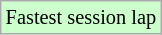<table class="wikitable sortable" style="font-size: 85%;">
<tr style="background:#ccffcc;">
<td>Fastest session lap</td>
</tr>
</table>
